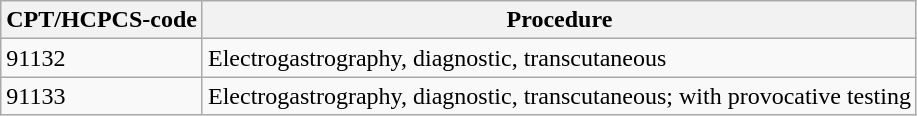<table class="wikitable">
<tr>
<th>CPT/HCPCS-code</th>
<th>Procedure</th>
</tr>
<tr>
<td>91132</td>
<td>Electrogastrography, diagnostic, transcutaneous</td>
</tr>
<tr>
<td>91133</td>
<td>Electrogastrography, diagnostic, transcutaneous; with provocative testing</td>
</tr>
</table>
